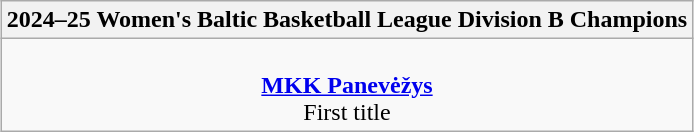<table class=wikitable style="text-align:center; margin:auto">
<tr>
<th>2024–25 Women's Baltic Basketball League Division B Champions</th>
</tr>
<tr>
<td> <br><strong><a href='#'>MKK Panevėžys</a></strong><br>First title</td>
</tr>
</table>
